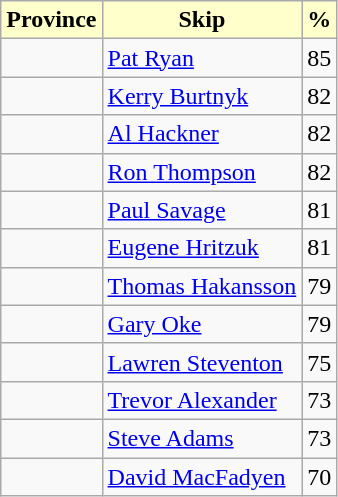<table class="wikitable">
<tr>
<th style="background: #ffffcc;">Province</th>
<th style="background: #ffffcc;">Skip</th>
<th style="background: #ffffcc;">%</th>
</tr>
<tr>
<td></td>
<td><a href='#'>Pat Ryan</a></td>
<td>85</td>
</tr>
<tr>
<td></td>
<td><a href='#'>Kerry Burtnyk</a></td>
<td>82</td>
</tr>
<tr>
<td></td>
<td><a href='#'>Al Hackner</a></td>
<td>82</td>
</tr>
<tr>
<td></td>
<td><a href='#'>Ron Thompson</a></td>
<td>82</td>
</tr>
<tr>
<td></td>
<td><a href='#'>Paul Savage</a></td>
<td>81</td>
</tr>
<tr>
<td></td>
<td><a href='#'>Eugene Hritzuk</a></td>
<td>81</td>
</tr>
<tr>
<td></td>
<td><a href='#'>Thomas Hakansson</a></td>
<td>79</td>
</tr>
<tr>
<td></td>
<td><a href='#'>Gary Oke</a></td>
<td>79</td>
</tr>
<tr>
<td></td>
<td><a href='#'>Lawren Steventon</a></td>
<td>75</td>
</tr>
<tr>
<td></td>
<td><a href='#'>Trevor Alexander</a></td>
<td>73</td>
</tr>
<tr>
<td></td>
<td><a href='#'>Steve Adams</a></td>
<td>73</td>
</tr>
<tr>
<td></td>
<td><a href='#'>David MacFadyen</a></td>
<td>70</td>
</tr>
</table>
